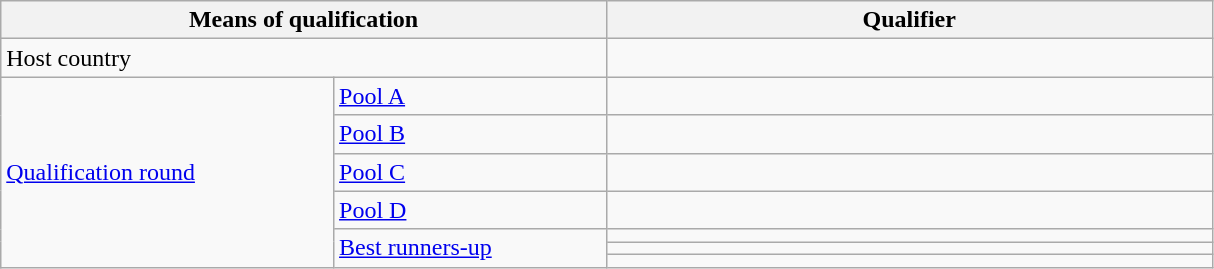<table class="wikitable">
<tr>
<th colspan=2 width=30%>Means of qualification</th>
<th width=30%>Qualifier</th>
</tr>
<tr>
<td colspan=2>Host country</td>
<td></td>
</tr>
<tr>
<td rowspan=7><a href='#'>Qualification round</a></td>
<td><a href='#'>Pool A</a></td>
<td></td>
</tr>
<tr>
<td><a href='#'>Pool B</a></td>
<td></td>
</tr>
<tr>
<td><a href='#'>Pool C</a></td>
<td></td>
</tr>
<tr>
<td><a href='#'>Pool D</a></td>
<td></td>
</tr>
<tr>
<td rowspan=3><a href='#'>Best runners-up</a></td>
<td></td>
</tr>
<tr>
<td></td>
</tr>
<tr>
<td></td>
</tr>
</table>
